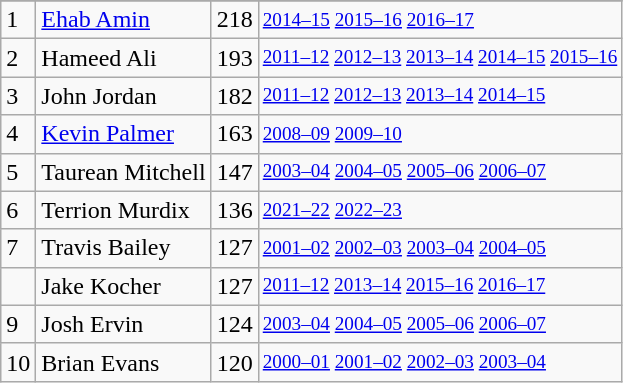<table class="wikitable">
<tr>
</tr>
<tr>
<td>1</td>
<td><a href='#'>Ehab Amin</a></td>
<td>218</td>
<td style="font-size:80%;"><a href='#'>2014–15</a> <a href='#'>2015–16</a> <a href='#'>2016–17</a></td>
</tr>
<tr>
<td>2</td>
<td>Hameed Ali</td>
<td>193</td>
<td style="font-size:80%;"><a href='#'>2011–12</a> <a href='#'>2012–13</a> <a href='#'>2013–14</a> <a href='#'>2014–15</a> <a href='#'>2015–16</a></td>
</tr>
<tr>
<td>3</td>
<td>John Jordan</td>
<td>182</td>
<td style="font-size:80%;"><a href='#'>2011–12</a> <a href='#'>2012–13</a> <a href='#'>2013–14</a> <a href='#'>2014–15</a></td>
</tr>
<tr>
<td>4</td>
<td><a href='#'>Kevin Palmer</a></td>
<td>163</td>
<td style="font-size:80%;"><a href='#'>2008–09</a> <a href='#'>2009–10</a></td>
</tr>
<tr>
<td>5</td>
<td>Taurean Mitchell</td>
<td>147</td>
<td style="font-size:80%;"><a href='#'>2003–04</a> <a href='#'>2004–05</a> <a href='#'>2005–06</a> <a href='#'>2006–07</a></td>
</tr>
<tr>
<td>6</td>
<td>Terrion Murdix</td>
<td>136</td>
<td style="font-size:80%;"><a href='#'>2021–22</a> <a href='#'>2022–23</a></td>
</tr>
<tr>
<td>7</td>
<td>Travis Bailey</td>
<td>127</td>
<td style="font-size:80%;"><a href='#'>2001–02</a> <a href='#'>2002–03</a> <a href='#'>2003–04</a> <a href='#'>2004–05</a></td>
</tr>
<tr>
<td></td>
<td>Jake Kocher</td>
<td>127</td>
<td style="font-size:80%;"><a href='#'>2011–12</a> <a href='#'>2013–14</a> <a href='#'>2015–16</a> <a href='#'>2016–17</a></td>
</tr>
<tr>
<td>9</td>
<td>Josh Ervin</td>
<td>124</td>
<td style="font-size:80%;"><a href='#'>2003–04</a> <a href='#'>2004–05</a> <a href='#'>2005–06</a> <a href='#'>2006–07</a></td>
</tr>
<tr>
<td>10</td>
<td>Brian Evans</td>
<td>120</td>
<td style="font-size:80%;"><a href='#'>2000–01</a> <a href='#'>2001–02</a> <a href='#'>2002–03</a> <a href='#'>2003–04</a></td>
</tr>
</table>
